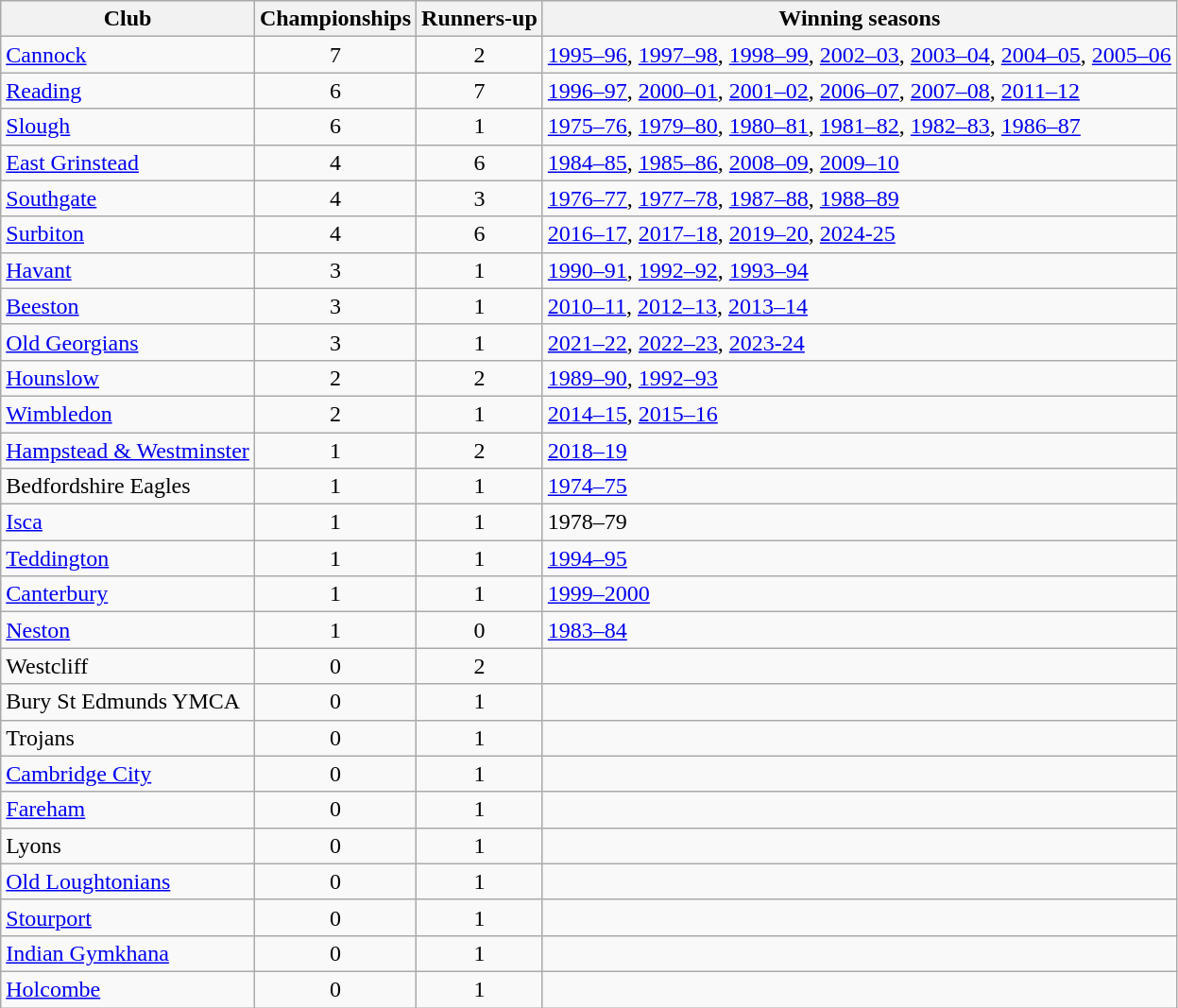<table class="wikitable sortable">
<tr>
<th>Club</th>
<th>Championships</th>
<th>Runners-up</th>
<th>Winning seasons</th>
</tr>
<tr>
<td><a href='#'>Cannock</a></td>
<td align=center>7</td>
<td align=center>2</td>
<td><a href='#'>1995–96</a>, <a href='#'>1997–98</a>, <a href='#'>1998–99</a>, <a href='#'>2002–03</a>, <a href='#'>2003–04</a>, <a href='#'>2004–05</a>, <a href='#'>2005–06</a></td>
</tr>
<tr>
<td><a href='#'>Reading</a></td>
<td align=center>6</td>
<td align=center>7</td>
<td><a href='#'>1996–97</a>, <a href='#'>2000–01</a>, <a href='#'>2001–02</a>, <a href='#'>2006–07</a>, <a href='#'>2007–08</a>, <a href='#'>2011–12</a></td>
</tr>
<tr>
<td><a href='#'>Slough</a></td>
<td align=center>6</td>
<td align=center>1</td>
<td><a href='#'>1975–76</a>, <a href='#'>1979–80</a>, <a href='#'>1980–81</a>, <a href='#'>1981–82</a>, <a href='#'>1982–83</a>, <a href='#'>1986–87</a></td>
</tr>
<tr>
<td><a href='#'>East Grinstead</a></td>
<td align=center>4</td>
<td align=center>6</td>
<td><a href='#'>1984–85</a>, <a href='#'>1985–86</a>, <a href='#'>2008–09</a>, <a href='#'>2009–10</a></td>
</tr>
<tr>
<td><a href='#'>Southgate</a></td>
<td align=center>4</td>
<td align=center>3</td>
<td><a href='#'>1976–77</a>, <a href='#'>1977–78</a>, <a href='#'>1987–88</a>, <a href='#'>1988–89</a></td>
</tr>
<tr>
<td><a href='#'>Surbiton</a></td>
<td align=center>4</td>
<td align=center>6</td>
<td><a href='#'>2016–17</a>, <a href='#'>2017–18</a>, <a href='#'>2019–20</a>, <a href='#'>2024-25</a></td>
</tr>
<tr>
<td><a href='#'>Havant</a></td>
<td align=center>3</td>
<td align=center>1</td>
<td><a href='#'>1990–91</a>, <a href='#'>1992–92</a>, <a href='#'>1993–94</a></td>
</tr>
<tr>
<td><a href='#'>Beeston</a></td>
<td align=center>3</td>
<td align=center>1</td>
<td><a href='#'>2010–11</a>, <a href='#'>2012–13</a>, <a href='#'>2013–14</a></td>
</tr>
<tr>
<td><a href='#'>Old Georgians</a></td>
<td align="center">3</td>
<td align="center">1</td>
<td><a href='#'>2021–22</a>, <a href='#'>2022–23</a>, <a href='#'>2023-24</a></td>
</tr>
<tr>
<td><a href='#'>Hounslow</a></td>
<td align=center>2</td>
<td align=center>2</td>
<td><a href='#'>1989–90</a>, <a href='#'>1992–93</a></td>
</tr>
<tr>
<td><a href='#'>Wimbledon</a></td>
<td align=center>2</td>
<td align=center>1</td>
<td><a href='#'>2014–15</a>, <a href='#'>2015–16</a></td>
</tr>
<tr>
<td><a href='#'>Hampstead & Westminster</a></td>
<td align=center>1</td>
<td align=center>2</td>
<td><a href='#'>2018–19</a></td>
</tr>
<tr>
<td>Bedfordshire Eagles</td>
<td align=center>1</td>
<td align=center>1</td>
<td><a href='#'>1974–75</a></td>
</tr>
<tr>
<td><a href='#'>Isca</a></td>
<td align=center>1</td>
<td align=center>1</td>
<td>1978–79</td>
</tr>
<tr>
<td><a href='#'>Teddington</a></td>
<td align=center>1</td>
<td align=center>1</td>
<td><a href='#'>1994–95</a></td>
</tr>
<tr>
<td><a href='#'>Canterbury</a></td>
<td align=center>1</td>
<td align=center>1</td>
<td><a href='#'>1999–2000</a></td>
</tr>
<tr>
<td><a href='#'>Neston</a></td>
<td align=center>1</td>
<td align=center>0</td>
<td><a href='#'>1983–84</a></td>
</tr>
<tr>
<td>Westcliff</td>
<td align=center>0</td>
<td align=center>2</td>
<td></td>
</tr>
<tr>
<td>Bury St Edmunds YMCA</td>
<td align=center>0</td>
<td align=center>1</td>
<td></td>
</tr>
<tr>
<td>Trojans</td>
<td align=center>0</td>
<td align=center>1</td>
<td></td>
</tr>
<tr>
<td><a href='#'>Cambridge City</a></td>
<td align=center>0</td>
<td align=center>1</td>
<td></td>
</tr>
<tr>
<td><a href='#'>Fareham</a></td>
<td align=center>0</td>
<td align=center>1</td>
<td></td>
</tr>
<tr>
<td>Lyons</td>
<td align=center>0</td>
<td align=center>1</td>
<td></td>
</tr>
<tr>
<td><a href='#'>Old Loughtonians</a></td>
<td align=center>0</td>
<td align=center>1</td>
<td></td>
</tr>
<tr>
<td><a href='#'>Stourport</a></td>
<td align=center>0</td>
<td align=center>1</td>
<td></td>
</tr>
<tr>
<td><a href='#'>Indian Gymkhana</a></td>
<td align=center>0</td>
<td align=center>1</td>
<td></td>
</tr>
<tr>
<td><a href='#'>Holcombe</a></td>
<td align=center>0</td>
<td align=center>1</td>
<td></td>
</tr>
</table>
